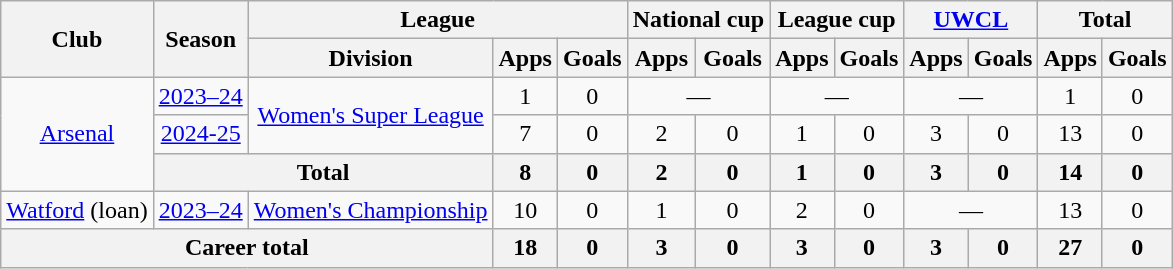<table class="wikitable" style="text-align:center">
<tr>
<th rowspan="2">Club</th>
<th rowspan="2">Season</th>
<th colspan="3">League</th>
<th colspan="2">National cup</th>
<th colspan="2">League cup</th>
<th colspan="2"><a href='#'>UWCL</a></th>
<th colspan="2">Total</th>
</tr>
<tr>
<th>Division</th>
<th>Apps</th>
<th>Goals</th>
<th>Apps</th>
<th>Goals</th>
<th>Apps</th>
<th>Goals</th>
<th>Apps</th>
<th>Goals</th>
<th>Apps</th>
<th>Goals</th>
</tr>
<tr>
<td rowspan="3"><a href='#'>Arsenal</a></td>
<td><a href='#'>2023–24</a></td>
<td rowspan="2"><a href='#'>Women's Super League</a></td>
<td>1</td>
<td>0</td>
<td colspan="2">—</td>
<td colspan="2">—</td>
<td colspan="2">—</td>
<td>1</td>
<td>0</td>
</tr>
<tr>
<td><a href='#'>2024-25</a></td>
<td>7</td>
<td>0</td>
<td>2</td>
<td>0</td>
<td>1</td>
<td>0</td>
<td>3</td>
<td>0</td>
<td>13</td>
<td>0</td>
</tr>
<tr>
<th colspan="2">Total</th>
<th>8</th>
<th>0</th>
<th>2</th>
<th>0</th>
<th>1</th>
<th>0</th>
<th>3</th>
<th>0</th>
<th>14</th>
<th>0</th>
</tr>
<tr>
<td><a href='#'>Watford</a> (loan)</td>
<td><a href='#'>2023–24</a></td>
<td><a href='#'>Women's Championship</a></td>
<td>10</td>
<td>0</td>
<td>1</td>
<td>0</td>
<td>2</td>
<td>0</td>
<td colspan="2">—</td>
<td>13</td>
<td>0</td>
</tr>
<tr>
<th colspan="3">Career total</th>
<th>18</th>
<th>0</th>
<th>3</th>
<th>0</th>
<th>3</th>
<th>0</th>
<th>3</th>
<th>0</th>
<th>27</th>
<th>0</th>
</tr>
</table>
